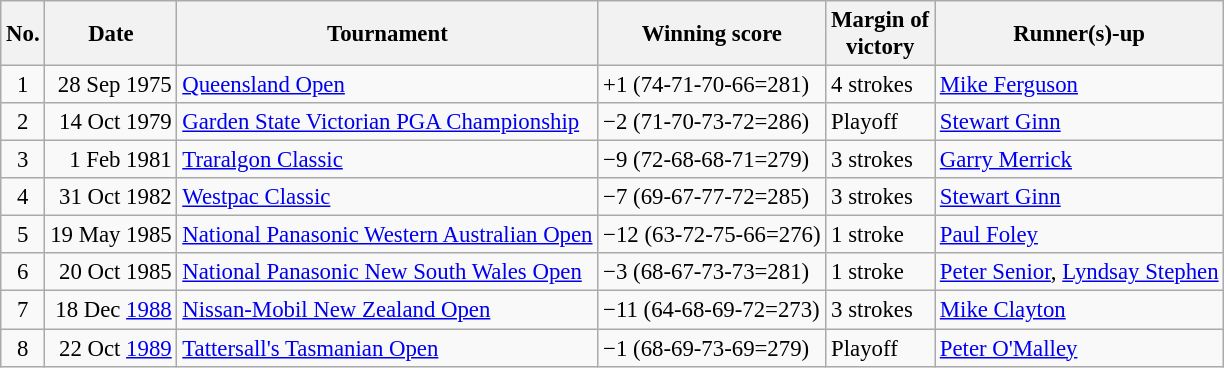<table class="wikitable" style="font-size:95%;">
<tr>
<th>No.</th>
<th>Date</th>
<th>Tournament</th>
<th>Winning score</th>
<th>Margin of<br>victory</th>
<th>Runner(s)-up</th>
</tr>
<tr>
<td align=center>1</td>
<td align=right>28 Sep 1975</td>
<td><a href='#'>Queensland Open</a></td>
<td>+1 (74-71-70-66=281)</td>
<td>4 strokes</td>
<td> <a href='#'>Mike Ferguson</a></td>
</tr>
<tr>
<td align=center>2</td>
<td align=right>14 Oct 1979</td>
<td><a href='#'>Garden State Victorian PGA Championship</a></td>
<td>−2 (71-70-73-72=286)</td>
<td>Playoff</td>
<td> <a href='#'>Stewart Ginn</a></td>
</tr>
<tr>
<td align=center>3</td>
<td align=right>1 Feb 1981</td>
<td><a href='#'>Traralgon Classic</a></td>
<td>−9 (72-68-68-71=279)</td>
<td>3 strokes</td>
<td> <a href='#'>Garry Merrick</a></td>
</tr>
<tr>
<td align=center>4</td>
<td align=right>31 Oct 1982</td>
<td><a href='#'>Westpac Classic</a></td>
<td>−7 (69-67-77-72=285)</td>
<td>3 strokes</td>
<td> <a href='#'>Stewart Ginn</a></td>
</tr>
<tr>
<td align=center>5</td>
<td align=right>19 May 1985</td>
<td><a href='#'>National Panasonic Western Australian Open</a></td>
<td>−12 (63-72-75-66=276)</td>
<td>1 stroke</td>
<td> <a href='#'>Paul Foley</a></td>
</tr>
<tr>
<td align=center>6</td>
<td align=right>20 Oct 1985</td>
<td><a href='#'>National Panasonic New South Wales Open</a></td>
<td>−3 (68-67-73-73=281)</td>
<td>1 stroke</td>
<td> <a href='#'>Peter Senior</a>,  <a href='#'>Lyndsay Stephen</a></td>
</tr>
<tr>
<td align=center>7</td>
<td align=right>18 Dec <a href='#'>1988</a></td>
<td><a href='#'>Nissan-Mobil New Zealand Open</a></td>
<td>−11 (64-68-69-72=273)</td>
<td>3 strokes</td>
<td> <a href='#'>Mike Clayton</a></td>
</tr>
<tr>
<td align=center>8</td>
<td align=right>22 Oct <a href='#'>1989</a></td>
<td><a href='#'>Tattersall's Tasmanian Open</a></td>
<td>−1 (68-69-73-69=279)</td>
<td>Playoff</td>
<td> <a href='#'>Peter O'Malley</a></td>
</tr>
</table>
